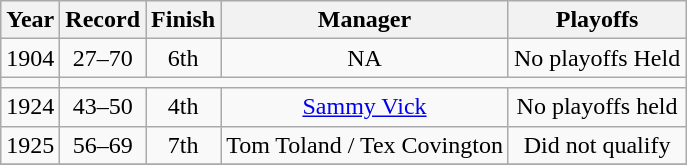<table class="wikitable">
<tr style="background: #F2F2F2;">
<th>Year</th>
<th>Record</th>
<th>Finish</th>
<th>Manager</th>
<th>Playoffs</th>
</tr>
<tr align=center>
<td>1904</td>
<td>27–70</td>
<td>6th</td>
<td>NA</td>
<td>No playoffs Held</td>
</tr>
<tr align=center>
<td></td>
</tr>
<tr align=center>
<td>1924</td>
<td>43–50</td>
<td>4th</td>
<td><a href='#'>Sammy Vick</a></td>
<td>No playoffs held</td>
</tr>
<tr align=center>
<td>1925</td>
<td>56–69</td>
<td>7th</td>
<td>Tom Toland / Tex Covington</td>
<td>Did not qualify</td>
</tr>
<tr align=center>
</tr>
</table>
